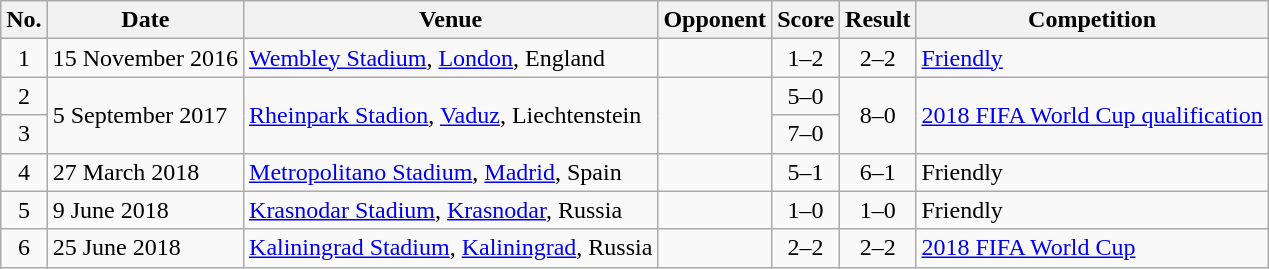<table class="wikitable sortable">
<tr>
<th scope="col">No.</th>
<th scope="col">Date</th>
<th scope="col">Venue</th>
<th scope="col">Opponent</th>
<th scope="col">Score</th>
<th scope="col">Result</th>
<th scope="col">Competition</th>
</tr>
<tr>
<td style="text-align:center">1</td>
<td>15 November 2016</td>
<td><a href='#'>Wembley Stadium</a>, <a href='#'>London</a>, England</td>
<td></td>
<td style="text-align:center">1–2</td>
<td style="text-align:center">2–2</td>
<td><a href='#'>Friendly</a></td>
</tr>
<tr>
<td style="text-align:center">2</td>
<td rowspan="2">5 September 2017</td>
<td rowspan="2"><a href='#'>Rheinpark Stadion</a>, <a href='#'>Vaduz</a>, Liechtenstein</td>
<td rowspan="2"></td>
<td style="text-align:center">5–0</td>
<td rowspan="2" style="text-align:center">8–0</td>
<td rowspan="2"><a href='#'>2018 FIFA World Cup qualification</a></td>
</tr>
<tr>
<td style="text-align:center">3</td>
<td style="text-align:center">7–0</td>
</tr>
<tr>
<td style="text-align:center">4</td>
<td>27 March 2018</td>
<td><a href='#'>Metropolitano Stadium</a>, <a href='#'>Madrid</a>, Spain</td>
<td></td>
<td style="text-align:center">5–1</td>
<td style="text-align:center">6–1</td>
<td>Friendly</td>
</tr>
<tr>
<td style="text-align:center">5</td>
<td>9 June 2018</td>
<td><a href='#'>Krasnodar Stadium</a>, <a href='#'>Krasnodar</a>, Russia</td>
<td></td>
<td style="text-align:center">1–0</td>
<td style="text-align:center">1–0</td>
<td>Friendly</td>
</tr>
<tr>
<td style="text-align:center">6</td>
<td>25 June 2018</td>
<td><a href='#'>Kaliningrad Stadium</a>, <a href='#'>Kaliningrad</a>, Russia</td>
<td></td>
<td style="text-align:center">2–2</td>
<td style="text-align:center">2–2</td>
<td><a href='#'>2018 FIFA World Cup</a></td>
</tr>
</table>
